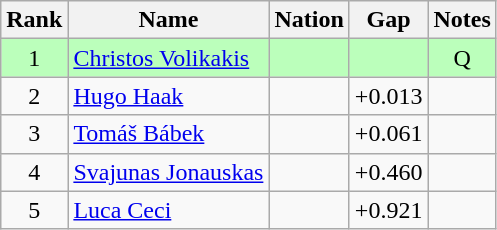<table class="wikitable sortable" style="text-align:center">
<tr>
<th>Rank</th>
<th>Name</th>
<th>Nation</th>
<th>Gap</th>
<th>Notes</th>
</tr>
<tr bgcolor=bbffbb>
<td>1</td>
<td align=left><a href='#'>Christos Volikakis</a></td>
<td align=left></td>
<td></td>
<td>Q</td>
</tr>
<tr>
<td>2</td>
<td align=left><a href='#'>Hugo Haak</a></td>
<td align=left></td>
<td>+0.013</td>
<td></td>
</tr>
<tr>
<td>3</td>
<td align=left><a href='#'>Tomáš Bábek</a></td>
<td align=left></td>
<td>+0.061</td>
<td></td>
</tr>
<tr>
<td>4</td>
<td align=left><a href='#'>Svajunas Jonauskas</a></td>
<td align=left></td>
<td>+0.460</td>
<td></td>
</tr>
<tr>
<td>5</td>
<td align=left><a href='#'>Luca Ceci</a></td>
<td align=left></td>
<td>+0.921</td>
<td></td>
</tr>
</table>
